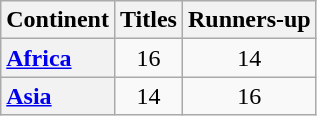<table class="wikitable plainrowheaders sortable" style="text-align:center">
<tr>
<th scope="col">Continent</th>
<th scope="col">Titles</th>
<th scope="col">Runners-up</th>
</tr>
<tr>
<th scope="row" style="text-align:left"><a href='#'>Africa</a></th>
<td>16</td>
<td>14</td>
</tr>
<tr>
<th scope="row" style="text-align:left"><a href='#'>Asia</a></th>
<td>14</td>
<td>16</td>
</tr>
</table>
